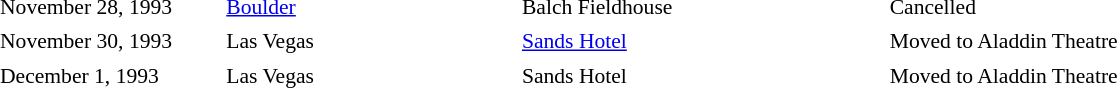<table cellpadding="2" style="border:0 solid darkgrey; font-size:90%">
<tr>
<th style="width:150px;"></th>
<th style="width:200px;"></th>
<th style="width:250px;"></th>
<th style="width:700px;"></th>
</tr>
<tr border="0">
</tr>
<tr>
<td>November 28, 1993</td>
<td><a href='#'>Boulder</a></td>
<td>Balch Fieldhouse</td>
<td>Cancelled</td>
</tr>
<tr>
<td>November 30, 1993</td>
<td>Las Vegas</td>
<td><a href='#'>Sands Hotel</a></td>
<td>Moved to Aladdin Theatre</td>
</tr>
<tr>
<td>December 1, 1993</td>
<td>Las Vegas</td>
<td>Sands Hotel</td>
<td>Moved to Aladdin Theatre</td>
</tr>
</table>
